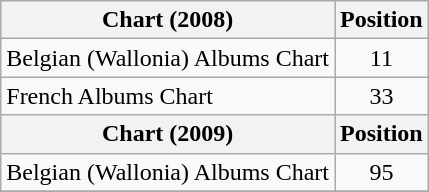<table class="wikitable sortable">
<tr>
<th>Chart (2008)</th>
<th>Position</th>
</tr>
<tr>
<td>Belgian (Wallonia) Albums Chart</td>
<td align="center">11</td>
</tr>
<tr>
<td>French Albums Chart</td>
<td align="center">33</td>
</tr>
<tr>
<th>Chart (2009)</th>
<th>Position</th>
</tr>
<tr>
<td>Belgian (Wallonia) Albums Chart</td>
<td align="center">95</td>
</tr>
<tr>
</tr>
</table>
